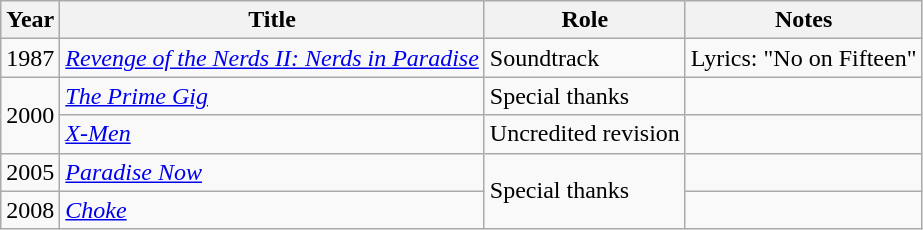<table class="wikitable">
<tr>
<th>Year</th>
<th>Title</th>
<th>Role</th>
<th>Notes</th>
</tr>
<tr>
<td>1987</td>
<td><em><a href='#'>Revenge of the Nerds II: Nerds in Paradise</a></em></td>
<td>Soundtrack</td>
<td>Lyrics: "No on Fifteen"</td>
</tr>
<tr>
<td rowspan="2">2000</td>
<td><em><a href='#'>The Prime Gig</a></em></td>
<td>Special thanks</td>
<td></td>
</tr>
<tr>
<td><em><a href='#'>X-Men</a></em></td>
<td>Uncredited revision</td>
<td></td>
</tr>
<tr>
<td>2005</td>
<td><em><a href='#'>Paradise Now</a></em></td>
<td rowspan=2>Special thanks</td>
<td></td>
</tr>
<tr>
<td>2008</td>
<td><em><a href='#'>Choke</a></em></td>
<td></td>
</tr>
</table>
